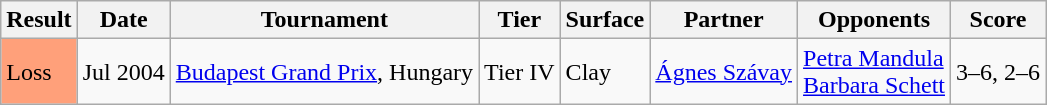<table class="sortable wikitable">
<tr>
<th>Result</th>
<th>Date</th>
<th>Tournament</th>
<th>Tier</th>
<th>Surface</th>
<th>Partner</th>
<th>Opponents</th>
<th class="unsortable">Score</th>
</tr>
<tr>
<td bgcolor=ffa07a>Loss</td>
<td>Jul 2004</td>
<td><a href='#'>Budapest Grand Prix</a>, Hungary</td>
<td>Tier IV</td>
<td>Clay</td>
<td> <a href='#'>Ágnes Szávay</a></td>
<td> <a href='#'>Petra Mandula</a> <br>  <a href='#'>Barbara Schett</a></td>
<td>3–6, 2–6</td>
</tr>
</table>
